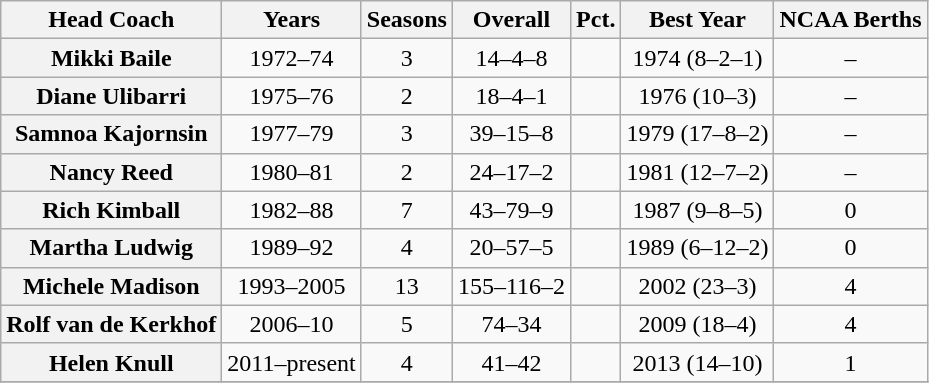<table class="wikitable" style="text-align: center;">
<tr>
<th>Head Coach</th>
<th>Years</th>
<th>Seasons</th>
<th>Overall</th>
<th>Pct.</th>
<th>Best Year</th>
<th>NCAA Berths</th>
</tr>
<tr>
<th>Mikki Baile</th>
<td>1972–74</td>
<td>3</td>
<td>14–4–8</td>
<td></td>
<td>1974 (8–2–1)</td>
<td>–</td>
</tr>
<tr>
<th>Diane Ulibarri</th>
<td>1975–76</td>
<td>2</td>
<td>18–4–1</td>
<td></td>
<td>1976 (10–3)</td>
<td>–</td>
</tr>
<tr>
<th>Samnoa Kajornsin</th>
<td>1977–79</td>
<td>3</td>
<td>39–15–8</td>
<td></td>
<td>1979 (17–8–2)</td>
<td>–</td>
</tr>
<tr>
<th>Nancy Reed</th>
<td>1980–81</td>
<td>2</td>
<td>24–17–2</td>
<td></td>
<td>1981 (12–7–2)</td>
<td>–</td>
</tr>
<tr>
<th>Rich Kimball</th>
<td>1982–88</td>
<td>7</td>
<td>43–79–9</td>
<td></td>
<td>1987 (9–8–5)</td>
<td>0</td>
</tr>
<tr>
<th>Martha Ludwig</th>
<td>1989–92</td>
<td>4</td>
<td>20–57–5</td>
<td></td>
<td>1989 (6–12–2)</td>
<td>0</td>
</tr>
<tr>
<th>Michele Madison</th>
<td>1993–2005</td>
<td>13</td>
<td>155–116–2</td>
<td></td>
<td>2002 (23–3)</td>
<td>4</td>
</tr>
<tr>
<th>Rolf van de Kerkhof</th>
<td>2006–10</td>
<td>5</td>
<td>74–34</td>
<td></td>
<td>2009 (18–4)</td>
<td>4</td>
</tr>
<tr>
<th>Helen Knull</th>
<td>2011–present</td>
<td>4</td>
<td>41–42</td>
<td></td>
<td>2013 (14–10)</td>
<td>1</td>
</tr>
<tr>
</tr>
</table>
